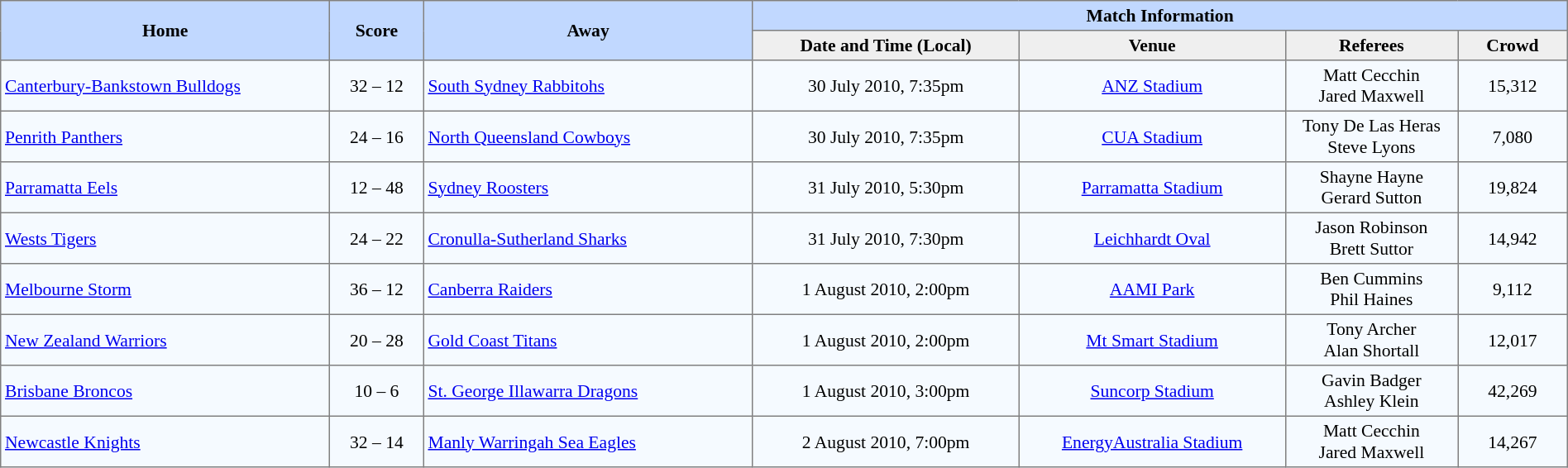<table border="1" cellpadding="3" cellspacing="0" style="border-collapse:collapse; font-size:90%; width:100%">
<tr style="background:#c1d8ff;">
<th rowspan="2" style="width:21%;">Home</th>
<th rowspan="2" style="width:6%;">Score</th>
<th rowspan="2" style="width:21%;">Away</th>
<th colspan=6>Match Information</th>
</tr>
<tr style="background:#efefef;">
<th width=17%>Date and Time (Local)</th>
<th width=17%>Venue</th>
<th width=11%>Referees</th>
<th width=7%>Crowd</th>
</tr>
<tr style="text-align:center; background:#f5faff;">
<td align=left> <a href='#'>Canterbury-Bankstown Bulldogs</a></td>
<td>32 – 12</td>
<td align=left> <a href='#'>South Sydney Rabbitohs</a></td>
<td>30 July 2010, 7:35pm</td>
<td><a href='#'>ANZ Stadium</a></td>
<td>Matt Cecchin<br>Jared Maxwell</td>
<td>15,312</td>
</tr>
<tr style="text-align:center; background:#f5faff;">
<td align=left> <a href='#'>Penrith Panthers</a></td>
<td>24 – 16</td>
<td align=left> <a href='#'>North Queensland Cowboys</a></td>
<td>30 July 2010, 7:35pm</td>
<td><a href='#'>CUA Stadium</a></td>
<td>Tony De Las Heras<br>Steve Lyons</td>
<td>7,080</td>
</tr>
<tr style="text-align:center; background:#f5faff;">
<td align=left> <a href='#'>Parramatta Eels</a></td>
<td>12 – 48</td>
<td align=left> <a href='#'>Sydney Roosters</a></td>
<td>31 July 2010, 5:30pm</td>
<td><a href='#'>Parramatta Stadium</a></td>
<td>Shayne Hayne <br> Gerard Sutton</td>
<td>19,824</td>
</tr>
<tr style="text-align:center; background:#f5faff;">
<td align=left> <a href='#'>Wests Tigers</a></td>
<td>24 – 22</td>
<td align=left> <a href='#'>Cronulla-Sutherland Sharks</a></td>
<td>31 July 2010, 7:30pm</td>
<td><a href='#'>Leichhardt Oval</a></td>
<td>Jason Robinson<br>Brett Suttor</td>
<td>14,942</td>
</tr>
<tr style="text-align:center; background:#f5faff;">
<td align=left> <a href='#'>Melbourne Storm</a></td>
<td>36 – 12</td>
<td align=left> <a href='#'>Canberra Raiders</a></td>
<td>1 August 2010, 2:00pm</td>
<td><a href='#'>AAMI Park</a></td>
<td>Ben Cummins<br>Phil Haines</td>
<td>9,112</td>
</tr>
<tr style="text-align:center; background:#f5faff;">
<td align=left> <a href='#'>New Zealand Warriors</a></td>
<td>20 – 28</td>
<td align=left> <a href='#'>Gold Coast Titans</a></td>
<td>1 August 2010, 2:00pm</td>
<td><a href='#'>Mt Smart Stadium</a></td>
<td>Tony Archer<br>Alan Shortall</td>
<td>12,017</td>
</tr>
<tr style="text-align:center; background:#f5faff;">
<td align=left> <a href='#'>Brisbane Broncos</a></td>
<td>10 – 6</td>
<td align=left> <a href='#'>St. George Illawarra Dragons</a></td>
<td>1 August 2010, 3:00pm</td>
<td><a href='#'>Suncorp Stadium</a></td>
<td>Gavin Badger<br>Ashley Klein</td>
<td>42,269</td>
</tr>
<tr style="text-align:center; background:#f5faff;">
<td align=left> <a href='#'>Newcastle Knights</a></td>
<td>32 – 14</td>
<td align=left> <a href='#'>Manly Warringah Sea Eagles</a></td>
<td>2 August 2010, 7:00pm</td>
<td><a href='#'>EnergyAustralia Stadium</a></td>
<td>Matt Cecchin<br>Jared Maxwell</td>
<td>14,267</td>
</tr>
</table>
